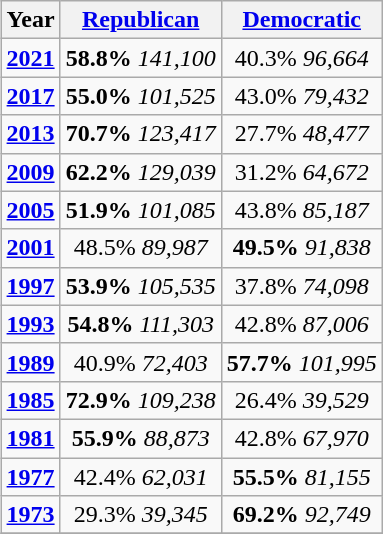<table class="wikitable" style="float:right; margin: 1em 1em 1em 0;">
<tr>
<th>Year</th>
<th><a href='#'>Republican</a></th>
<th><a href='#'>Democratic</a></th>
</tr>
<tr>
<td style="text-align:center;" ><strong><a href='#'>2021</a></strong></td>
<td style="text-align:center;" ><strong>58.8% </strong> <em>141,100</em></td>
<td style="text-align:center;" >40.3% <em>96,664</em></td>
</tr>
<tr>
<td style="text-align:center;" ><strong><a href='#'>2017</a></strong></td>
<td style="text-align:center;" ><strong>55.0% </strong> <em>101,525</em></td>
<td style="text-align:center;" >43.0% <em>79,432</em></td>
</tr>
<tr>
<td style="text-align:center;" ><strong><a href='#'>2013</a></strong></td>
<td style="text-align:center;" ><strong>70.7% </strong> <em>123,417</em></td>
<td style="text-align:center;" >27.7% <em>48,477</em></td>
</tr>
<tr>
<td style="text-align:center;" ><strong><a href='#'>2009</a></strong></td>
<td style="text-align:center;" ><strong>62.2% </strong> <em>129,039</em></td>
<td style="text-align:center;" >31.2% <em>64,672</em></td>
</tr>
<tr>
<td style="text-align:center;" ><strong><a href='#'>2005</a></strong></td>
<td style="text-align:center;" ><strong>51.9% </strong> <em>101,085</em></td>
<td style="text-align:center;" >43.8% <em>85,187</em></td>
</tr>
<tr>
<td style="text-align:center;" ><strong><a href='#'>2001</a></strong></td>
<td style="text-align:center;" >48.5% <em>89,987</em></td>
<td style="text-align:center;" ><strong>49.5%</strong> <em>91,838</em></td>
</tr>
<tr>
<td style="text-align:center;" ><strong><a href='#'>1997</a></strong></td>
<td style="text-align:center;" ><strong>53.9% </strong> <em>105,535</em></td>
<td style="text-align:center;" >37.8% <em>74,098</em></td>
</tr>
<tr>
<td style="text-align:center;" ><strong><a href='#'>1993</a></strong></td>
<td style="text-align:center;" ><strong>54.8%</strong> <em>111,303</em></td>
<td style="text-align:center;" >42.8% <em>87,006</em></td>
</tr>
<tr>
<td style="text-align:center;" ><strong><a href='#'>1989</a></strong></td>
<td style="text-align:center;" >40.9% <em>72,403</em></td>
<td style="text-align:center;" ><strong>57.7% </strong> <em>101,995</em></td>
</tr>
<tr>
<td style="text-align:center;" ><strong><a href='#'>1985</a></strong></td>
<td style="text-align:center;" ><strong>72.9% </strong> <em>109,238</em></td>
<td style="text-align:center;" >26.4% <em>39,529</em></td>
</tr>
<tr>
<td style="text-align:center;" ><strong><a href='#'>1981</a></strong></td>
<td style="text-align:center;" ><strong>55.9% </strong> <em>88,873</em></td>
<td style="text-align:center;" >42.8% <em>67,970</em></td>
</tr>
<tr>
<td style="text-align:center;" ><strong><a href='#'>1977</a></strong></td>
<td style="text-align:center;" >42.4% <em>62,031</em></td>
<td style="text-align:center;" ><strong>55.5% </strong> <em>81,155</em></td>
</tr>
<tr>
<td style="text-align:center;" ><strong><a href='#'>1973</a></strong></td>
<td style="text-align:center;" >29.3% <em>39,345</em></td>
<td style="text-align:center;" ><strong>69.2% </strong> <em>92,749</em></td>
</tr>
<tr>
</tr>
</table>
